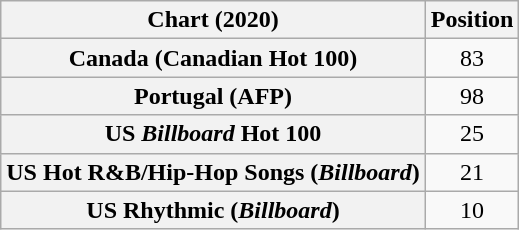<table class="wikitable sortable plainrowheaders" style="text-align:center">
<tr>
<th scope="col">Chart (2020)</th>
<th scope="col">Position</th>
</tr>
<tr>
<th scope="row">Canada (Canadian Hot 100)</th>
<td>83</td>
</tr>
<tr>
<th scope="row">Portugal (AFP)</th>
<td>98</td>
</tr>
<tr>
<th scope="row">US <em>Billboard</em> Hot 100</th>
<td>25</td>
</tr>
<tr>
<th scope="row">US Hot R&B/Hip-Hop Songs (<em>Billboard</em>)</th>
<td>21</td>
</tr>
<tr>
<th scope="row">US Rhythmic (<em>Billboard</em>)</th>
<td>10</td>
</tr>
</table>
